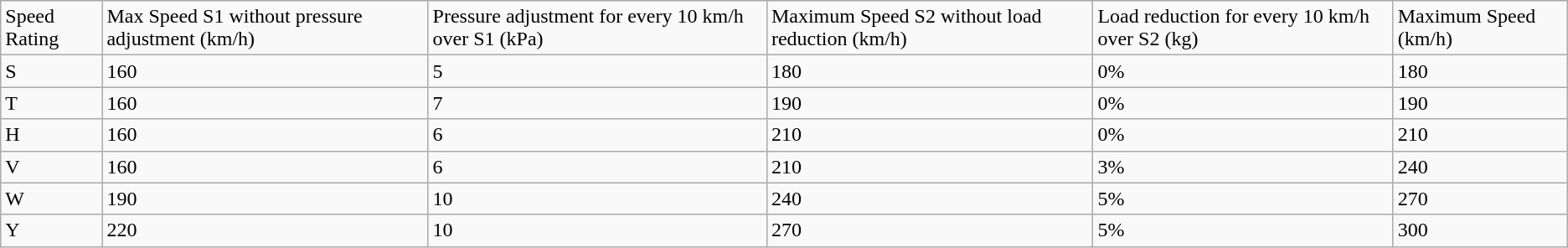<table class="wikitable">
<tr>
<td>Speed Rating</td>
<td>Max Speed S1 without pressure adjustment (km/h)</td>
<td>Pressure adjustment for every 10 km/h over S1 (kPa)</td>
<td>Maximum Speed S2 without load reduction (km/h)</td>
<td>Load reduction for every 10 km/h over S2 (kg)</td>
<td>Maximum Speed (km/h)</td>
</tr>
<tr>
<td>S</td>
<td>160</td>
<td>5</td>
<td>180</td>
<td>0%</td>
<td>180</td>
</tr>
<tr>
<td>T</td>
<td>160</td>
<td>7</td>
<td>190</td>
<td>0%</td>
<td>190</td>
</tr>
<tr>
<td>H</td>
<td>160</td>
<td>6</td>
<td>210</td>
<td>0%</td>
<td>210</td>
</tr>
<tr>
<td>V</td>
<td>160</td>
<td>6</td>
<td>210</td>
<td>3%</td>
<td>240</td>
</tr>
<tr>
<td>W</td>
<td>190</td>
<td>10</td>
<td>240</td>
<td>5%</td>
<td>270</td>
</tr>
<tr>
<td>Y</td>
<td>220</td>
<td>10</td>
<td>270</td>
<td>5%</td>
<td>300</td>
</tr>
</table>
